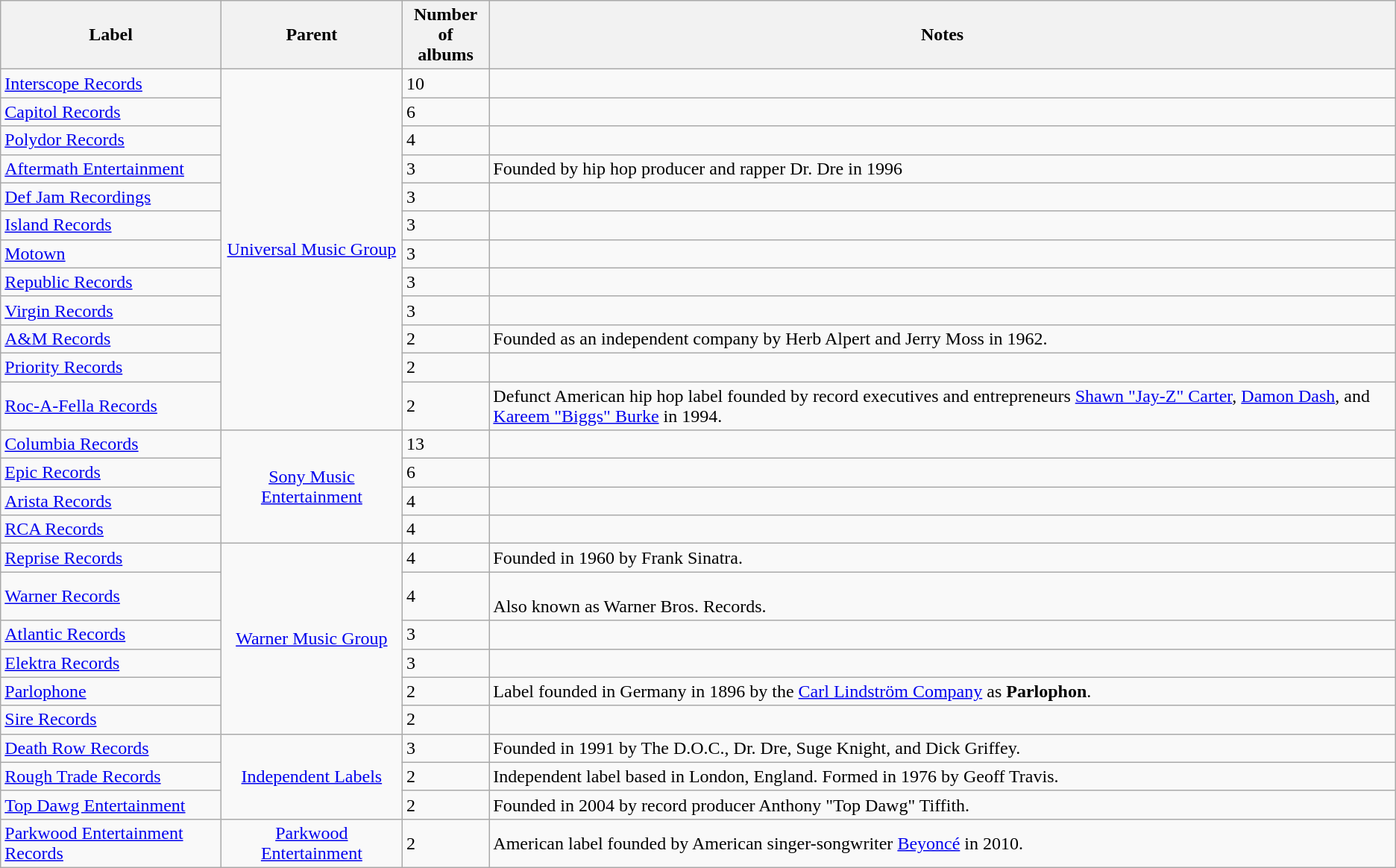<table class="wikitable sortable">
<tr>
<th>Label</th>
<th>Parent</th>
<th>Number of <br> albums</th>
<th class="unsortable">Notes</th>
</tr>
<tr>
<td><a href='#'>Interscope Records</a></td>
<td rowspan="12" style="text-align:center;"><a href='#'>Universal Music Group</a></td>
<td>10</td>
<td></td>
</tr>
<tr>
<td><a href='#'>Capitol Records</a></td>
<td>6</td>
<td></td>
</tr>
<tr>
<td><a href='#'>Polydor Records</a></td>
<td>4</td>
<td></td>
</tr>
<tr>
<td><a href='#'>Aftermath Entertainment</a></td>
<td>3</td>
<td>Founded by hip hop producer and rapper Dr. Dre in 1996</td>
</tr>
<tr>
<td><a href='#'>Def Jam Recordings</a></td>
<td>3</td>
<td></td>
</tr>
<tr>
<td><a href='#'>Island Records</a></td>
<td>3</td>
<td></td>
</tr>
<tr>
<td><a href='#'>Motown</a></td>
<td>3</td>
<td></td>
</tr>
<tr>
<td><a href='#'>Republic Records</a></td>
<td>3</td>
<td></td>
</tr>
<tr>
<td><a href='#'>Virgin Records</a></td>
<td>3</td>
<td></td>
</tr>
<tr>
<td><a href='#'>A&M Records</a></td>
<td>2</td>
<td>Founded as an independent company by Herb Alpert and Jerry Moss in 1962.</td>
</tr>
<tr>
<td><a href='#'>Priority Records</a></td>
<td>2</td>
<td></td>
</tr>
<tr>
<td><a href='#'>Roc-A-Fella Records</a></td>
<td>2</td>
<td>Defunct American hip hop label founded by record executives and entrepreneurs <a href='#'>Shawn "Jay-Z" Carter</a>, <a href='#'>Damon Dash</a>, and <a href='#'>Kareem "Biggs" Burke</a> in 1994.</td>
</tr>
<tr>
<td><a href='#'>Columbia Records</a></td>
<td rowspan="4" style="text-align:center;"><a href='#'>Sony Music Entertainment</a></td>
<td>13</td>
<td></td>
</tr>
<tr>
<td><a href='#'>Epic Records</a></td>
<td>6</td>
<td></td>
</tr>
<tr>
<td><a href='#'>Arista Records</a></td>
<td>4</td>
<td></td>
</tr>
<tr>
<td><a href='#'>RCA Records</a></td>
<td>4</td>
<td></td>
</tr>
<tr>
<td><a href='#'>Reprise Records</a></td>
<td rowspan="6" style="text-align:center;"><a href='#'>Warner Music Group</a></td>
<td>4</td>
<td>Founded in 1960 by Frank Sinatra.</td>
</tr>
<tr>
<td><a href='#'>Warner Records</a></td>
<td>4</td>
<td><br>Also known as Warner Bros. Records.</td>
</tr>
<tr>
<td><a href='#'>Atlantic Records</a></td>
<td>3</td>
<td></td>
</tr>
<tr>
<td><a href='#'>Elektra Records</a></td>
<td>3</td>
<td></td>
</tr>
<tr>
<td><a href='#'>Parlophone</a></td>
<td>2</td>
<td>Label founded in Germany in 1896 by the <a href='#'>Carl Lindström Company</a> as <strong>Parlophon</strong>.</td>
</tr>
<tr>
<td><a href='#'>Sire Records</a></td>
<td>2</td>
<td></td>
</tr>
<tr>
<td><a href='#'>Death Row Records</a></td>
<td rowspan="3" style="text-align:center;"><a href='#'>Independent Labels</a></td>
<td>3</td>
<td>Founded in 1991 by The D.O.C., Dr. Dre, Suge Knight, and Dick Griffey.</td>
</tr>
<tr>
<td><a href='#'>Rough Trade Records</a></td>
<td>2</td>
<td>Independent label based in London, England. Formed in 1976 by Geoff Travis.</td>
</tr>
<tr>
<td><a href='#'>Top Dawg Entertainment</a></td>
<td>2</td>
<td>Founded in 2004 by record producer Anthony "Top Dawg" Tiffith.</td>
</tr>
<tr>
<td><a href='#'>Parkwood Entertainment Records</a></td>
<td style="text-align:center;"><a href='#'>Parkwood Entertainment</a></td>
<td>2</td>
<td>American label founded by American singer-songwriter <a href='#'>Beyoncé</a> in 2010.</td>
</tr>
</table>
